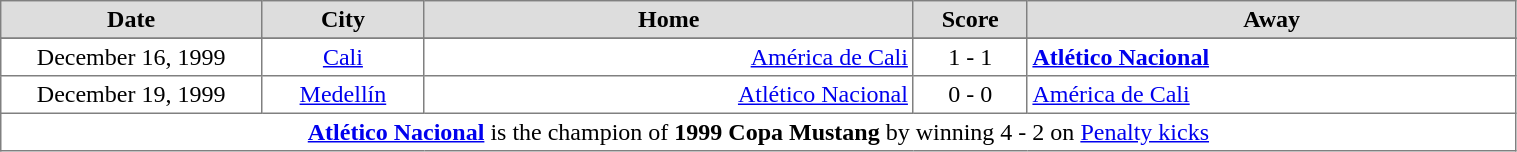<table border=1 style="border-collapse:collapse; font-size:100%;" cellpadding=3 cellspacing=0 width=80%>
<tr bgcolor=#DDDDDD align=center>
<th width=16%>Date</th>
<th width=10%>City</th>
<th width=30%>Home</th>
<th width=7%>Score</th>
<th width=30%>Away</th>
</tr>
<tr bgcolor=#DDDDDD>
</tr>
<tr align=center bgcolor=#ffffff>
<td>December 16, 1999</td>
<td><a href='#'>Cali</a></td>
<td style="text-align:right;"><a href='#'>América de Cali</a></td>
<td>1 - 1</td>
<td style="text-align:left;"><strong><a href='#'>Atlético Nacional</a></strong></td>
</tr>
<tr align=center bgcolor=#ffffff>
<td>December 19, 1999</td>
<td><a href='#'>Medellín</a></td>
<td style="text-align:right;"><a href='#'>Atlético Nacional</a></td>
<td>0 - 0</td>
<td style="text-align:left;"><a href='#'>América de Cali</a></td>
</tr>
<tr align=center bgcolor=#ffffff>
<td colspan=5><strong><a href='#'>Atlético Nacional</a></strong> is the champion of <strong>1999 Copa Mustang</strong> by winning 4 - 2 on <a href='#'>Penalty kicks</a></td>
</tr>
</table>
